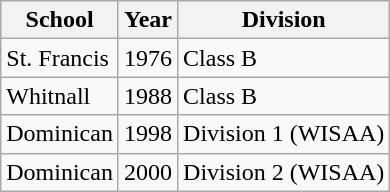<table class="wikitable">
<tr>
<th>School</th>
<th>Year</th>
<th>Division</th>
</tr>
<tr>
<td>St. Francis</td>
<td>1976</td>
<td>Class B</td>
</tr>
<tr>
<td>Whitnall</td>
<td>1988</td>
<td>Class B</td>
</tr>
<tr>
<td>Dominican</td>
<td>1998</td>
<td>Division 1 (WISAA)</td>
</tr>
<tr>
<td>Dominican</td>
<td>2000</td>
<td>Division 2 (WISAA)</td>
</tr>
</table>
